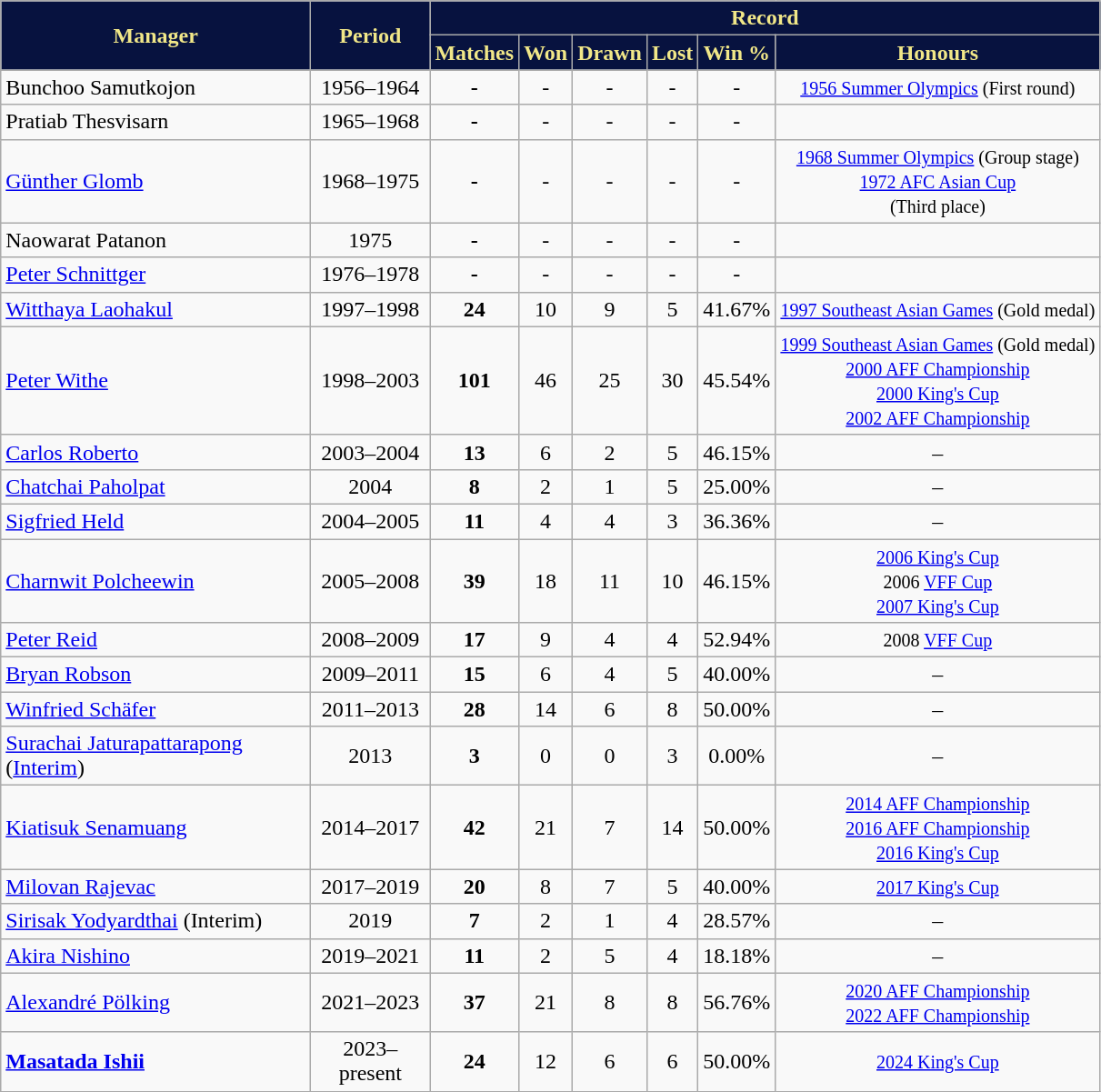<table class="wikitable sortable collapsible" style="text-align: center">
<tr>
<th rowspan="2" style="background:#07123F;width:220px;color:#F1E788">Manager</th>
<th rowspan="2" style="background:#07123F;width:80px;color:#F1E788">Period</th>
<th colspan="8" style="background:#07123F;width:170px;color:#F1E788">Record</th>
</tr>
<tr>
<th style="background:#07123F;color:#F1E788">Matches</th>
<th style="background:#07123F;color:#F1E788">Won</th>
<th style="background:#07123F;color:#F1E788">Drawn</th>
<th style="background:#07123F;color:#F1E788">Lost</th>
<th style="background:#07123F;color:#F1E788">Win %</th>
<th style="background:#07123F;color:#F1E788">Honours</th>
</tr>
<tr>
<td align="left"> Bunchoo Samutkojon</td>
<td>1956–1964</td>
<td><strong>-</strong></td>
<td>-</td>
<td>-</td>
<td>-</td>
<td>-</td>
<td><small> <a href='#'>1956 Summer Olympics</a>   (First round)</small></td>
</tr>
<tr>
<td align="left"> Pratiab Thesvisarn</td>
<td>1965–1968</td>
<td><strong>-</strong></td>
<td>-</td>
<td>-</td>
<td>-</td>
<td>-</td>
<td><small> </small></td>
</tr>
<tr>
<td align="left"> <a href='#'>Günther Glomb</a></td>
<td>1968–1975</td>
<td><strong>-</strong></td>
<td>-</td>
<td>-</td>
<td>-</td>
<td>-</td>
<td><small><a href='#'>1968 Summer Olympics</a>  (Group stage)<br><a href='#'>1972 AFC Asian Cup</a><br>(Third place) </small></td>
</tr>
<tr>
<td align="left"> Naowarat Patanon</td>
<td>1975</td>
<td><strong>-</strong></td>
<td>-</td>
<td>-</td>
<td>-</td>
<td>-</td>
<td><small> </small></td>
</tr>
<tr>
<td align="left"> <a href='#'>Peter Schnittger</a></td>
<td>1976–1978</td>
<td><strong>-</strong></td>
<td>-</td>
<td>-</td>
<td>-</td>
<td>-</td>
<td><small> </small></td>
</tr>
<tr>
<td align="left"> <a href='#'>Witthaya Laohakul</a></td>
<td>1997–1998</td>
<td><strong>24</strong></td>
<td>10</td>
<td>9</td>
<td>5</td>
<td>41.67%</td>
<td><small><a href='#'>1997 Southeast Asian Games</a>  (Gold medal) </small></td>
</tr>
<tr>
<td align="left"> <a href='#'>Peter Withe</a></td>
<td>1998–2003</td>
<td><strong>101</strong></td>
<td>46</td>
<td>25</td>
<td>30</td>
<td>45.54%</td>
<td><small><a href='#'>1999 Southeast Asian Games</a>  (Gold medal) <br><a href='#'>2000 AFF Championship</a><br><a href='#'>2000 King's Cup</a><br><a href='#'>2002 AFF Championship</a></small></td>
</tr>
<tr>
<td align="left"> <a href='#'>Carlos Roberto</a></td>
<td>2003–2004</td>
<td><strong>13</strong></td>
<td>6</td>
<td>2</td>
<td>5</td>
<td>46.15%</td>
<td>–</td>
</tr>
<tr>
<td align="left"> <a href='#'>Chatchai Paholpat</a></td>
<td>2004</td>
<td><strong>8</strong></td>
<td>2</td>
<td>1</td>
<td>5</td>
<td>25.00%</td>
<td>–</td>
</tr>
<tr>
<td align="left"> <a href='#'>Sigfried Held</a></td>
<td>2004–2005</td>
<td><strong>11</strong></td>
<td>4</td>
<td>4</td>
<td>3</td>
<td>36.36%</td>
<td>–</td>
</tr>
<tr>
<td align="left"> <a href='#'>Charnwit Polcheewin</a></td>
<td>2005–2008</td>
<td><strong>39</strong></td>
<td>18</td>
<td>11</td>
<td>10</td>
<td>46.15%</td>
<td><small><a href='#'>2006 King's Cup</a><br>2006  <a href='#'>VFF Cup</a><br><a href='#'>2007 King's Cup</a><br></small></td>
</tr>
<tr>
<td align="left"> <a href='#'>Peter Reid</a></td>
<td>2008–2009</td>
<td><strong>17</strong></td>
<td>9</td>
<td>4</td>
<td>4</td>
<td>52.94%</td>
<td><small>2008  <a href='#'>VFF Cup</a></small></td>
</tr>
<tr>
<td align="left"> <a href='#'>Bryan Robson</a></td>
<td>2009–2011</td>
<td><strong>15</strong></td>
<td>6</td>
<td>4</td>
<td>5</td>
<td>40.00%</td>
<td>–</td>
</tr>
<tr>
<td align="left"> <a href='#'>Winfried Schäfer</a></td>
<td>2011–2013</td>
<td><strong>28</strong></td>
<td>14</td>
<td>6</td>
<td>8</td>
<td>50.00%</td>
<td>–</td>
</tr>
<tr>
<td align="left"> <a href='#'>Surachai Jaturapattarapong</a> (<a href='#'>Interim</a>)</td>
<td>2013</td>
<td><strong>3</strong></td>
<td>0</td>
<td>0</td>
<td>3</td>
<td>0.00%</td>
<td>–</td>
</tr>
<tr>
<td align="left"> <a href='#'>Kiatisuk Senamuang</a></td>
<td>2014–2017</td>
<td><strong>42</strong></td>
<td>21</td>
<td>7</td>
<td>14</td>
<td>50.00%</td>
<td><small><a href='#'>2014 AFF Championship</a><br><a href='#'>2016 AFF Championship</a><br><a href='#'>2016 King's Cup</a></small></td>
</tr>
<tr>
<td align="left"> <a href='#'>Milovan Rajevac</a></td>
<td>2017–2019</td>
<td><strong>20</strong></td>
<td>8</td>
<td>7</td>
<td>5</td>
<td>40.00%</td>
<td><small><a href='#'>2017 King's Cup</a></small></td>
</tr>
<tr>
<td align="left"> <a href='#'>Sirisak Yodyardthai</a> (Interim)</td>
<td>2019</td>
<td><strong>7</strong></td>
<td>2</td>
<td>1</td>
<td>4</td>
<td>28.57%</td>
<td>–</td>
</tr>
<tr>
<td align="left"> <a href='#'>Akira Nishino</a></td>
<td>2019–2021</td>
<td><strong>11</strong></td>
<td>2</td>
<td>5</td>
<td>4</td>
<td>18.18%</td>
<td>–</td>
</tr>
<tr>
<td align="left"> <a href='#'>Alexandré Pölking</a></td>
<td>2021–2023</td>
<td><strong>37</strong></td>
<td>21</td>
<td>8</td>
<td>8</td>
<td>56.76%</td>
<td><small><a href='#'>2020 AFF Championship</a><br><a href='#'>2022 AFF Championship</a> </small></td>
</tr>
<tr>
<td align="left"> <strong><a href='#'>Masatada Ishii</a></strong></td>
<td>2023–present</td>
<td><strong>24</strong></td>
<td>12</td>
<td>6</td>
<td>6</td>
<td>50.00%</td>
<td><small><a href='#'>2024 King's Cup</a></small></td>
</tr>
<tr>
</tr>
</table>
